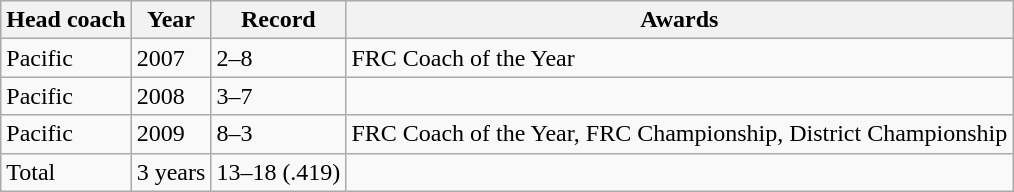<table class="wikitable">
<tr>
<th>Head coach</th>
<th>Year</th>
<th>Record</th>
<th>Awards</th>
</tr>
<tr>
<td>Pacific</td>
<td>2007</td>
<td>2–8</td>
<td>FRC Coach of the Year</td>
</tr>
<tr>
<td>Pacific</td>
<td>2008</td>
<td>3–7</td>
<td></td>
</tr>
<tr>
<td>Pacific</td>
<td>2009</td>
<td>8–3</td>
<td>FRC Coach of the Year, FRC Championship, District Championship</td>
</tr>
<tr>
<td>Total</td>
<td>3 years</td>
<td>13–18 (.419)</td>
</tr>
</table>
